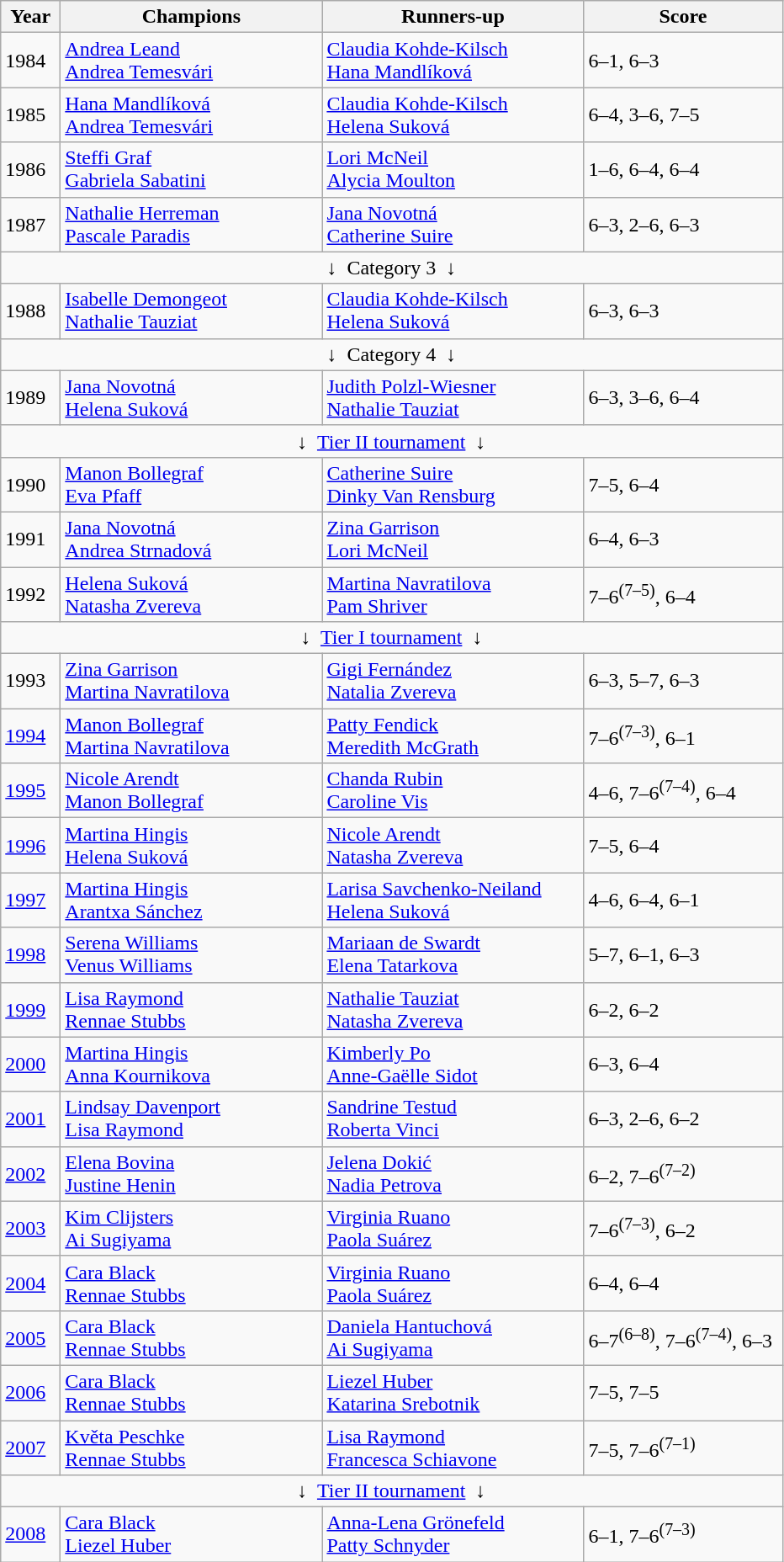<table class="wikitable">
<tr>
<th style="width:40px">Year</th>
<th style="width:200px">Champions</th>
<th style="width:200px">Runners-up</th>
<th style="width:150px" class="unsortable">Score</th>
</tr>
<tr>
<td>1984</td>
<td> <a href='#'>Andrea Leand</a> <br>  <a href='#'>Andrea Temesvári</a></td>
<td> <a href='#'>Claudia Kohde-Kilsch</a> <br>  <a href='#'>Hana Mandlíková</a></td>
<td>6–1, 6–3</td>
</tr>
<tr>
<td>1985</td>
<td> <a href='#'>Hana Mandlíková</a> <br>  <a href='#'>Andrea Temesvári</a></td>
<td> <a href='#'>Claudia Kohde-Kilsch</a> <br>  <a href='#'>Helena Suková</a></td>
<td>6–4, 3–6, 7–5</td>
</tr>
<tr>
<td>1986</td>
<td> <a href='#'>Steffi Graf</a> <br>  <a href='#'>Gabriela Sabatini</a></td>
<td> <a href='#'>Lori McNeil</a> <br>  <a href='#'>Alycia Moulton</a></td>
<td>1–6, 6–4, 6–4</td>
</tr>
<tr>
<td>1987</td>
<td> <a href='#'>Nathalie Herreman</a> <br>  <a href='#'>Pascale Paradis</a></td>
<td> <a href='#'>Jana Novotná</a> <br>  <a href='#'>Catherine Suire</a></td>
<td>6–3, 2–6, 6–3</td>
</tr>
<tr>
<td colspan="4" align="center">↓  Category 3  ↓</td>
</tr>
<tr>
<td>1988</td>
<td> <a href='#'>Isabelle Demongeot</a> <br>  <a href='#'>Nathalie Tauziat</a></td>
<td> <a href='#'>Claudia Kohde-Kilsch</a> <br>  <a href='#'>Helena Suková</a></td>
<td>6–3, 6–3</td>
</tr>
<tr>
<td colspan="4" align="center">↓  Category 4  ↓</td>
</tr>
<tr>
<td>1989</td>
<td> <a href='#'>Jana Novotná</a> <br>  <a href='#'>Helena Suková</a></td>
<td> <a href='#'>Judith Polzl-Wiesner</a> <br>  <a href='#'>Nathalie Tauziat</a></td>
<td>6–3, 3–6, 6–4</td>
</tr>
<tr>
<td colspan="4" align="center">↓  <a href='#'>Tier II tournament</a>  ↓</td>
</tr>
<tr>
<td>1990</td>
<td> <a href='#'>Manon Bollegraf</a> <br>  <a href='#'>Eva Pfaff</a></td>
<td> <a href='#'>Catherine Suire</a> <br>  <a href='#'>Dinky Van Rensburg</a></td>
<td>7–5, 6–4</td>
</tr>
<tr>
<td>1991</td>
<td> <a href='#'>Jana Novotná</a> <br>  <a href='#'>Andrea Strnadová</a></td>
<td> <a href='#'>Zina Garrison</a> <br>  <a href='#'>Lori McNeil</a></td>
<td>6–4, 6–3</td>
</tr>
<tr>
<td>1992</td>
<td> <a href='#'>Helena Suková</a> <br>  <a href='#'>Natasha Zvereva</a></td>
<td> <a href='#'>Martina Navratilova</a> <br>  <a href='#'>Pam Shriver</a></td>
<td>7–6<sup>(7–5)</sup>, 6–4</td>
</tr>
<tr>
<td colspan="4" align="center">↓  <a href='#'>Tier I tournament</a>  ↓</td>
</tr>
<tr>
<td>1993</td>
<td> <a href='#'>Zina Garrison</a> <br>  <a href='#'>Martina Navratilova</a></td>
<td> <a href='#'>Gigi Fernández</a> <br>  <a href='#'>Natalia Zvereva</a></td>
<td>6–3, 5–7, 6–3</td>
</tr>
<tr>
<td><a href='#'>1994</a></td>
<td> <a href='#'>Manon Bollegraf</a> <br>  <a href='#'>Martina Navratilova</a></td>
<td> <a href='#'>Patty Fendick</a> <br>  <a href='#'>Meredith McGrath</a></td>
<td>7–6<sup>(7–3)</sup>, 6–1</td>
</tr>
<tr>
<td><a href='#'>1995</a></td>
<td> <a href='#'>Nicole Arendt</a> <br>  <a href='#'>Manon Bollegraf</a></td>
<td> <a href='#'>Chanda Rubin</a> <br>  <a href='#'>Caroline Vis</a></td>
<td>4–6, 7–6<sup>(7–4)</sup>, 6–4</td>
</tr>
<tr>
<td><a href='#'>1996</a></td>
<td> <a href='#'>Martina Hingis</a> <br>  <a href='#'>Helena Suková</a></td>
<td> <a href='#'>Nicole Arendt</a> <br>  <a href='#'>Natasha Zvereva</a></td>
<td>7–5, 6–4</td>
</tr>
<tr>
<td><a href='#'>1997</a></td>
<td> <a href='#'>Martina Hingis</a> <br>  <a href='#'>Arantxa Sánchez</a></td>
<td> <a href='#'>Larisa Savchenko-Neiland</a> <br>  <a href='#'>Helena Suková</a></td>
<td>4–6, 6–4, 6–1</td>
</tr>
<tr>
<td><a href='#'>1998</a></td>
<td> <a href='#'>Serena Williams</a> <br>  <a href='#'>Venus Williams</a></td>
<td> <a href='#'>Mariaan de Swardt</a> <br>  <a href='#'>Elena Tatarkova</a></td>
<td>5–7, 6–1, 6–3</td>
</tr>
<tr>
<td><a href='#'>1999</a></td>
<td> <a href='#'>Lisa Raymond</a> <br>  <a href='#'>Rennae Stubbs</a></td>
<td> <a href='#'>Nathalie Tauziat</a> <br>  <a href='#'>Natasha Zvereva</a></td>
<td>6–2, 6–2</td>
</tr>
<tr>
<td><a href='#'>2000</a></td>
<td> <a href='#'>Martina Hingis</a> <br>  <a href='#'>Anna Kournikova</a></td>
<td> <a href='#'>Kimberly Po</a> <br>  <a href='#'>Anne-Gaëlle Sidot</a></td>
<td>6–3, 6–4</td>
</tr>
<tr>
<td><a href='#'>2001</a></td>
<td> <a href='#'>Lindsay Davenport</a> <br>  <a href='#'>Lisa Raymond</a></td>
<td> <a href='#'>Sandrine Testud</a> <br>  <a href='#'>Roberta Vinci</a></td>
<td>6–3, 2–6, 6–2</td>
</tr>
<tr>
<td><a href='#'>2002</a></td>
<td> <a href='#'>Elena Bovina</a> <br>  <a href='#'>Justine Henin</a></td>
<td> <a href='#'>Jelena Dokić</a> <br>  <a href='#'>Nadia Petrova</a></td>
<td>6–2, 7–6<sup>(7–2)</sup></td>
</tr>
<tr>
<td><a href='#'>2003</a></td>
<td> <a href='#'>Kim Clijsters</a> <br>  <a href='#'>Ai Sugiyama</a></td>
<td> <a href='#'>Virginia Ruano</a> <br>  <a href='#'>Paola Suárez</a></td>
<td>7–6<sup>(7–3)</sup>, 6–2</td>
</tr>
<tr>
<td><a href='#'>2004</a></td>
<td> <a href='#'>Cara Black</a> <br>  <a href='#'>Rennae Stubbs</a></td>
<td> <a href='#'>Virginia Ruano</a> <br>  <a href='#'>Paola Suárez</a></td>
<td>6–4, 6–4</td>
</tr>
<tr>
<td><a href='#'>2005</a></td>
<td> <a href='#'>Cara Black</a> <br>  <a href='#'>Rennae Stubbs</a></td>
<td> <a href='#'>Daniela Hantuchová</a> <br>  <a href='#'>Ai Sugiyama</a></td>
<td>6–7<sup>(6–8)</sup>, 7–6<sup>(7–4)</sup>, 6–3</td>
</tr>
<tr>
<td><a href='#'>2006</a></td>
<td> <a href='#'>Cara Black</a> <br>  <a href='#'>Rennae Stubbs</a></td>
<td> <a href='#'>Liezel Huber</a> <br>  <a href='#'>Katarina Srebotnik</a></td>
<td>7–5, 7–5</td>
</tr>
<tr>
<td><a href='#'>2007</a></td>
<td> <a href='#'>Květa Peschke</a> <br>  <a href='#'>Rennae Stubbs</a></td>
<td> <a href='#'>Lisa Raymond</a> <br>  <a href='#'>Francesca Schiavone</a></td>
<td>7–5, 7–6<sup>(7–1)</sup></td>
</tr>
<tr>
<td colspan="4" align="center">↓  <a href='#'>Tier II tournament</a>  ↓</td>
</tr>
<tr>
<td><a href='#'>2008</a></td>
<td> <a href='#'>Cara Black</a> <br>  <a href='#'>Liezel Huber</a></td>
<td> <a href='#'>Anna-Lena Grönefeld</a> <br>  <a href='#'>Patty Schnyder</a></td>
<td>6–1, 7–6<sup>(7–3)</sup></td>
</tr>
</table>
